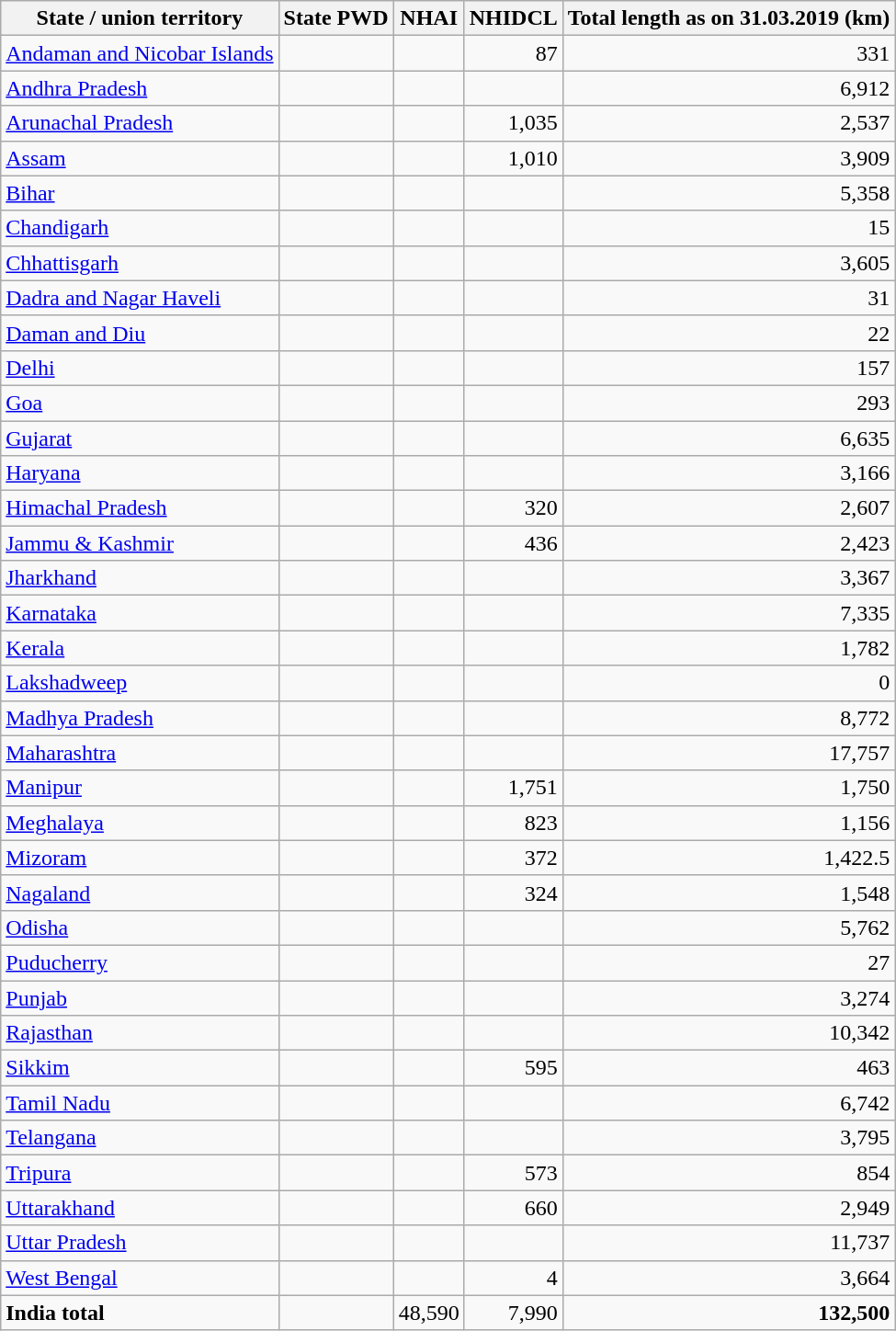<table class="wikitable sortable">
<tr>
<th>State / union territory</th>
<th>State PWD</th>
<th>NHAI</th>
<th>NHIDCL</th>
<th>Total length as on 31.03.2019 (km)</th>
</tr>
<tr>
<td><a href='#'>Andaman and Nicobar Islands</a></td>
<td></td>
<td></td>
<td align="right">87</td>
<td align="right">331</td>
</tr>
<tr>
<td><a href='#'>Andhra Pradesh</a></td>
<td></td>
<td></td>
<td></td>
<td align="right">6,912</td>
</tr>
<tr>
<td><a href='#'>Arunachal Pradesh</a></td>
<td></td>
<td></td>
<td align="right">1,035</td>
<td align="right">2,537</td>
</tr>
<tr>
<td><a href='#'>Assam</a></td>
<td></td>
<td></td>
<td align="right">1,010</td>
<td align="right">3,909</td>
</tr>
<tr>
<td><a href='#'>Bihar</a></td>
<td></td>
<td></td>
<td></td>
<td align="right">5,358</td>
</tr>
<tr>
<td><a href='#'>Chandigarh</a></td>
<td></td>
<td></td>
<td></td>
<td align="right">15</td>
</tr>
<tr>
<td><a href='#'>Chhattisgarh</a></td>
<td></td>
<td></td>
<td></td>
<td align="right">3,605</td>
</tr>
<tr>
<td><a href='#'>Dadra and Nagar Haveli</a></td>
<td></td>
<td></td>
<td></td>
<td align="right">31</td>
</tr>
<tr>
<td><a href='#'>Daman and Diu</a></td>
<td></td>
<td></td>
<td></td>
<td align="right">22</td>
</tr>
<tr>
<td><a href='#'>Delhi</a></td>
<td></td>
<td></td>
<td></td>
<td align="right">157</td>
</tr>
<tr>
<td><a href='#'>Goa</a></td>
<td></td>
<td></td>
<td></td>
<td align="right">293</td>
</tr>
<tr>
<td><a href='#'>Gujarat</a></td>
<td></td>
<td></td>
<td></td>
<td align="right">6,635</td>
</tr>
<tr>
<td><a href='#'>Haryana</a></td>
<td></td>
<td></td>
<td></td>
<td align="right">3,166</td>
</tr>
<tr>
<td><a href='#'>Himachal Pradesh</a></td>
<td></td>
<td></td>
<td align="right">320</td>
<td align="right">2,607</td>
</tr>
<tr>
<td><a href='#'>Jammu & Kashmir</a></td>
<td></td>
<td></td>
<td align="right">436</td>
<td align="right">2,423</td>
</tr>
<tr>
<td><a href='#'>Jharkhand</a></td>
<td></td>
<td></td>
<td></td>
<td align="right">3,367</td>
</tr>
<tr>
<td><a href='#'>Karnataka</a></td>
<td></td>
<td></td>
<td></td>
<td align="right">7,335</td>
</tr>
<tr>
<td><a href='#'>Kerala</a></td>
<td></td>
<td></td>
<td></td>
<td align="right">1,782</td>
</tr>
<tr>
<td><a href='#'>Lakshadweep</a></td>
<td></td>
<td></td>
<td></td>
<td align="right">0</td>
</tr>
<tr>
<td><a href='#'>Madhya Pradesh</a></td>
<td></td>
<td></td>
<td></td>
<td align="right">8,772</td>
</tr>
<tr>
<td><a href='#'>Maharashtra</a></td>
<td></td>
<td></td>
<td></td>
<td align="right">17,757</td>
</tr>
<tr>
<td><a href='#'>Manipur</a></td>
<td></td>
<td></td>
<td align="right">1,751</td>
<td align="right">1,750</td>
</tr>
<tr>
<td><a href='#'>Meghalaya</a></td>
<td></td>
<td></td>
<td align="right">823</td>
<td align="right">1,156</td>
</tr>
<tr>
<td><a href='#'>Mizoram</a></td>
<td></td>
<td></td>
<td align="right">372</td>
<td align="right">1,422.5</td>
</tr>
<tr>
<td><a href='#'>Nagaland</a></td>
<td></td>
<td></td>
<td align="right">324</td>
<td align="right">1,548</td>
</tr>
<tr>
<td><a href='#'>Odisha</a></td>
<td></td>
<td></td>
<td></td>
<td align="right">5,762</td>
</tr>
<tr>
<td><a href='#'>Puducherry</a></td>
<td></td>
<td></td>
<td></td>
<td align="right">27</td>
</tr>
<tr>
<td><a href='#'>Punjab</a></td>
<td></td>
<td></td>
<td></td>
<td align="right">3,274</td>
</tr>
<tr>
<td><a href='#'>Rajasthan</a></td>
<td></td>
<td></td>
<td></td>
<td align="right">10,342</td>
</tr>
<tr>
<td><a href='#'>Sikkim</a></td>
<td></td>
<td></td>
<td align="right">595</td>
<td align="right">463</td>
</tr>
<tr>
<td><a href='#'>Tamil Nadu</a></td>
<td></td>
<td></td>
<td></td>
<td align="right">6,742</td>
</tr>
<tr>
<td><a href='#'>Telangana</a></td>
<td></td>
<td></td>
<td></td>
<td align="right">3,795</td>
</tr>
<tr>
<td><a href='#'>Tripura</a></td>
<td></td>
<td></td>
<td align="right">573</td>
<td align="right">854</td>
</tr>
<tr>
<td><a href='#'>Uttarakhand</a></td>
<td></td>
<td></td>
<td align="right">660</td>
<td align="right">2,949</td>
</tr>
<tr>
<td><a href='#'>Uttar Pradesh</a></td>
<td></td>
<td></td>
<td></td>
<td align="right">11,737</td>
</tr>
<tr>
<td><a href='#'>West Bengal</a></td>
<td></td>
<td></td>
<td align="right">4</td>
<td align="right">3,664</td>
</tr>
<tr>
<td><strong>India total</strong></td>
<td></td>
<td align="right">48,590</td>
<td align="right">7,990</td>
<td align="right"><strong>132,500</strong></td>
</tr>
</table>
